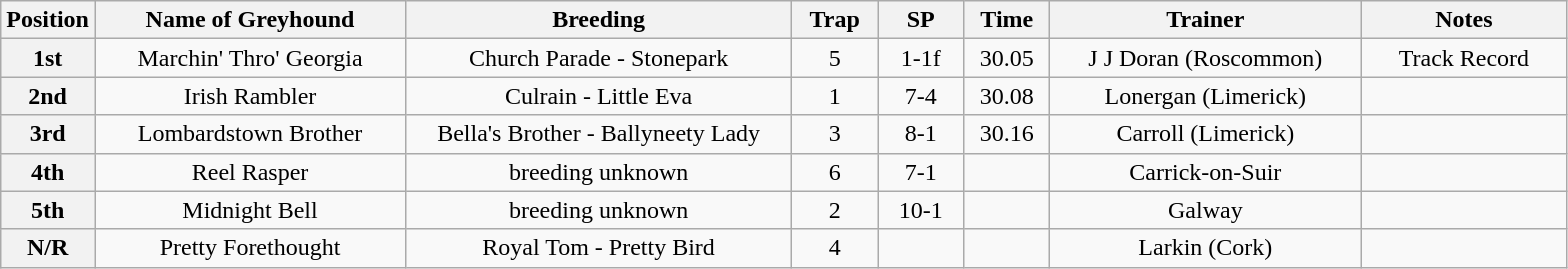<table class="wikitable" style="text-align:center">
<tr>
<th width=50>Position</th>
<th width=200>Name of Greyhound</th>
<th width=250>Breeding</th>
<th width=50>Trap</th>
<th width=50>SP</th>
<th width=50>Time</th>
<th width=200>Trainer</th>
<th width=130>Notes</th>
</tr>
<tr>
<th>1st</th>
<td>Marchin' Thro' Georgia</td>
<td>Church Parade - Stonepark</td>
<td>5</td>
<td>1-1f</td>
<td>30.05</td>
<td>J J Doran (Roscommon)</td>
<td>Track Record</td>
</tr>
<tr>
<th>2nd</th>
<td>Irish Rambler</td>
<td>Culrain - Little Eva</td>
<td>1</td>
<td>7-4</td>
<td>30.08</td>
<td>Lonergan (Limerick)</td>
<td></td>
</tr>
<tr>
<th>3rd</th>
<td>Lombardstown Brother</td>
<td>Bella's Brother - Ballyneety Lady</td>
<td>3</td>
<td>8-1</td>
<td>30.16</td>
<td>Carroll (Limerick)</td>
<td></td>
</tr>
<tr>
<th>4th</th>
<td>Reel Rasper</td>
<td>breeding unknown</td>
<td>6</td>
<td>7-1</td>
<td></td>
<td>Carrick-on-Suir</td>
<td></td>
</tr>
<tr>
<th>5th</th>
<td>Midnight Bell</td>
<td>breeding unknown</td>
<td>2</td>
<td>10-1</td>
<td></td>
<td>Galway</td>
<td></td>
</tr>
<tr>
<th>N/R</th>
<td>Pretty Forethought</td>
<td>Royal Tom - Pretty Bird</td>
<td>4</td>
<td></td>
<td></td>
<td>Larkin (Cork)</td>
<td></td>
</tr>
</table>
